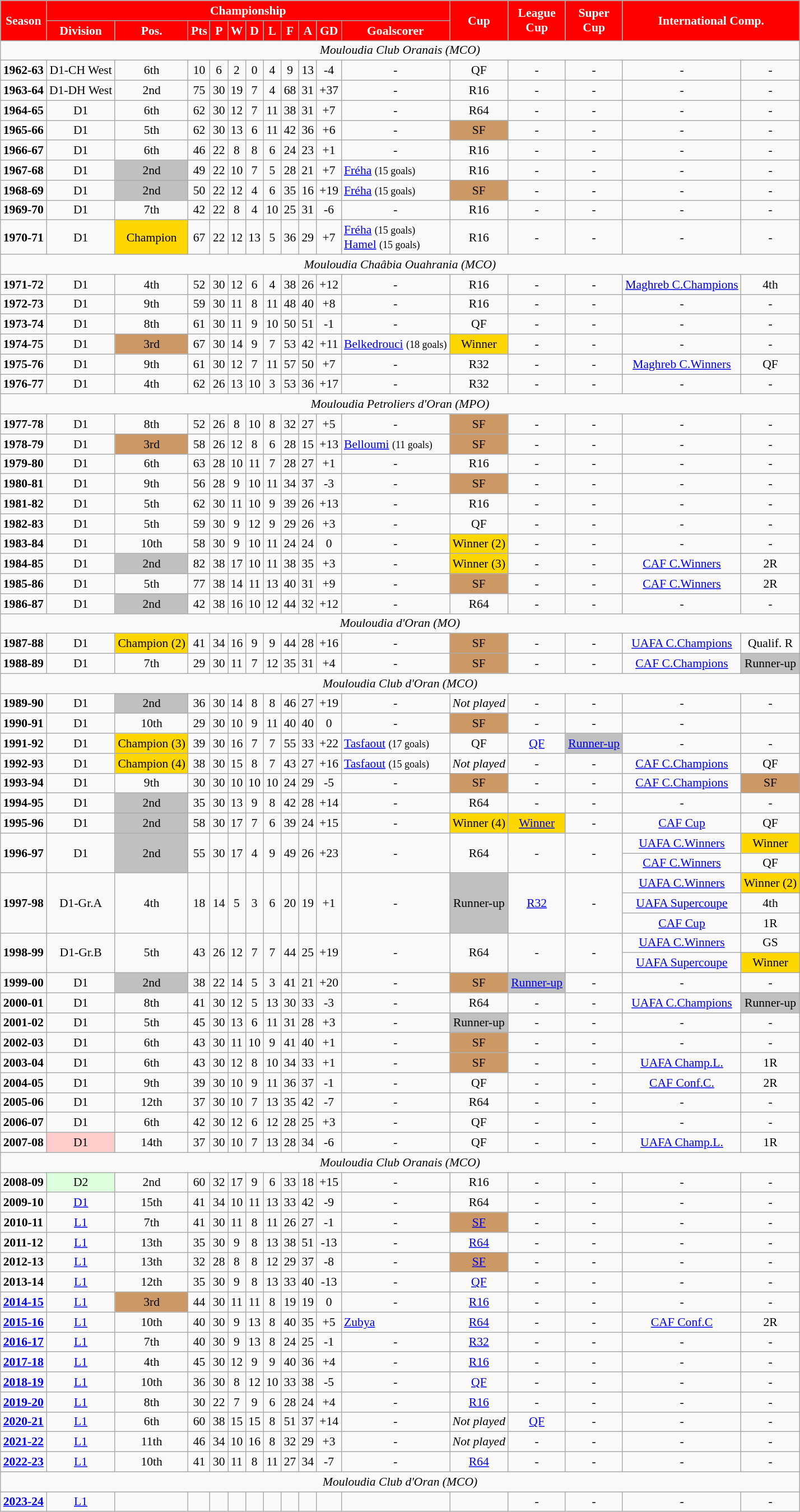<table class="wikitable center" style="font-size:90%; text-align: center">
<tr>
<th rowspan=2 style="color:#ffffff; background:#FF0000;">Season</th>
<th colspan=11 style="color:#ffffff; background:#FF0000;">Championship</th>
<th rowspan=2 style="color:#ffffff; background:#FF0000;">Cup</th>
<th rowspan=2 style="color:#ffffff; background:#FF0000;">League<br>Cup</th>
<th rowspan=2 style="color:#ffffff; background:#FF0000;">Super<br>Cup</th>
<th rowspan=2 colspan=2 style="color:#ffffff; background:#FF0000;">International Comp.</th>
</tr>
<tr>
<th style="color:#ffffff; background:#FF0000;">Division</th>
<th style="color:#ffffff; background:#FF0000;">Pos.</th>
<th style="color:#ffffff; background:#FF0000;">Pts</th>
<th style="color:#ffffff; background:#FF0000;">P</th>
<th style="color:#ffffff; background:#FF0000;">W</th>
<th style="color:#ffffff; background:#FF0000;">D</th>
<th style="color:#ffffff; background:#FF0000;">L</th>
<th style="color:#ffffff; background:#FF0000;">F</th>
<th style="color:#ffffff; background:#FF0000;">A</th>
<th style="color:#ffffff; background:#FF0000;">GD</th>
<th style="color:#ffffff; background:#FF0000;">Goalscorer</th>
</tr>
<tr>
<td colspan=17><em>Mouloudia Club Oranais (MCO)</em></td>
</tr>
<tr>
<td><strong>1962-63</strong></td>
<td>D1-CH West </td>
<td>6th</td>
<td>10</td>
<td>6</td>
<td>2</td>
<td>0</td>
<td>4</td>
<td>9</td>
<td>13</td>
<td>-4</td>
<td>-</td>
<td>QF</td>
<td>-</td>
<td>-</td>
<td>-</td>
<td>-</td>
</tr>
<tr>
<td><strong>1963-64</strong></td>
<td>D1-DH West </td>
<td>2nd</td>
<td>75</td>
<td>30</td>
<td>19</td>
<td>7</td>
<td>4</td>
<td>68</td>
<td>31</td>
<td>+37</td>
<td>-</td>
<td>R16</td>
<td>-</td>
<td>-</td>
<td>-</td>
<td>-</td>
</tr>
<tr>
<td><strong>1964-65</strong></td>
<td>D1</td>
<td>6th</td>
<td>62</td>
<td>30</td>
<td>12</td>
<td>7</td>
<td>11</td>
<td>38</td>
<td>31</td>
<td>+7</td>
<td>-</td>
<td>R64</td>
<td>-</td>
<td>-</td>
<td>-</td>
<td>-</td>
</tr>
<tr>
<td><strong>1965-66</strong></td>
<td>D1</td>
<td>5th</td>
<td>62</td>
<td>30</td>
<td>13</td>
<td>6</td>
<td>11</td>
<td>42</td>
<td>36</td>
<td>+6</td>
<td>-</td>
<td bgcolor=#cc9966>SF</td>
<td>-</td>
<td>-</td>
<td>-</td>
<td>-</td>
</tr>
<tr>
<td><strong>1966-67</strong></td>
<td>D1</td>
<td>6th</td>
<td>46</td>
<td>22</td>
<td>8</td>
<td>8</td>
<td>6</td>
<td>24</td>
<td>23</td>
<td>+1</td>
<td>-</td>
<td>R16</td>
<td>-</td>
<td>-</td>
<td>-</td>
<td>-</td>
</tr>
<tr>
<td><strong>1967-68</strong></td>
<td>D1</td>
<td bgcolor=silver>2nd</td>
<td>49</td>
<td>22</td>
<td>10</td>
<td>7</td>
<td>5</td>
<td>28</td>
<td>21</td>
<td>+7</td>
<td align="left"> <a href='#'>Fréha</a> <small>(15 goals)</small></td>
<td>R16</td>
<td>-</td>
<td>-</td>
<td>-</td>
<td>-</td>
</tr>
<tr>
<td><strong>1968-69</strong></td>
<td>D1</td>
<td bgcolor=silver>2nd</td>
<td>50</td>
<td>22</td>
<td>12</td>
<td>4</td>
<td>6</td>
<td>35</td>
<td>16</td>
<td>+19</td>
<td align="left"> <a href='#'>Fréha</a> <small>(15 goals)</small></td>
<td bgcolor=#cc9966>SF</td>
<td>-</td>
<td>-</td>
<td>-</td>
<td>-</td>
</tr>
<tr>
<td><strong>1969-70</strong></td>
<td>D1</td>
<td>7th</td>
<td>42</td>
<td>22</td>
<td>8</td>
<td>4</td>
<td>10</td>
<td>25</td>
<td>31</td>
<td>-6</td>
<td>-</td>
<td>R16</td>
<td>-</td>
<td>-</td>
<td>-</td>
<td>-</td>
</tr>
<tr>
<td><strong>1970-71</strong></td>
<td>D1</td>
<td bgcolor=gold>Champion</td>
<td>67</td>
<td>22</td>
<td>12</td>
<td>13</td>
<td>5</td>
<td>36</td>
<td>29</td>
<td>+7</td>
<td align="left"> <a href='#'>Fréha</a> <small>(15 goals)</small><br> <a href='#'>Hamel</a> <small>(15 goals)</small></td>
<td>R16</td>
<td>-</td>
<td>-</td>
<td>-</td>
<td>-</td>
</tr>
<tr>
<td colspan=17><em>Mouloudia Chaâbia Ouahrania (MCO)</em></td>
</tr>
<tr>
<td><strong>1971-72</strong></td>
<td>D1</td>
<td>4th</td>
<td>52</td>
<td>30</td>
<td>12</td>
<td>6</td>
<td>4</td>
<td>38</td>
<td>26</td>
<td>+12</td>
<td>-</td>
<td>R16</td>
<td>-</td>
<td>-</td>
<td><a href='#'>Maghreb C.Champions</a></td>
<td>4th</td>
</tr>
<tr>
<td><strong>1972-73</strong></td>
<td>D1</td>
<td>9th</td>
<td>59</td>
<td>30</td>
<td>11</td>
<td>8</td>
<td>11</td>
<td>48</td>
<td>40</td>
<td>+8</td>
<td>-</td>
<td>R16</td>
<td>-</td>
<td>-</td>
<td>-</td>
<td>-</td>
</tr>
<tr>
<td><strong>1973-74</strong></td>
<td>D1</td>
<td>8th</td>
<td>61</td>
<td>30</td>
<td>11</td>
<td>9</td>
<td>10</td>
<td>50</td>
<td>51</td>
<td>-1</td>
<td>-</td>
<td>QF</td>
<td>-</td>
<td>-</td>
<td>-</td>
<td>-</td>
</tr>
<tr>
<td><strong>1974-75</strong></td>
<td>D1</td>
<td bgcolor=#cc9966>3rd</td>
<td>67</td>
<td>30</td>
<td>14</td>
<td>9</td>
<td>7</td>
<td>53</td>
<td>42</td>
<td>+11</td>
<td align="left"> <a href='#'>Belkedrouci</a> <small>(18 goals)</small></td>
<td bgcolor=gold>Winner</td>
<td>-</td>
<td>-</td>
<td>-</td>
<td>-</td>
</tr>
<tr>
<td><strong>1975-76</strong></td>
<td>D1</td>
<td>9th</td>
<td>61</td>
<td>30</td>
<td>12</td>
<td>7</td>
<td>11</td>
<td>57</td>
<td>50</td>
<td>+7</td>
<td>-</td>
<td>R32</td>
<td>-</td>
<td>-</td>
<td><a href='#'>Maghreb C.Winners</a></td>
<td>QF</td>
</tr>
<tr>
<td><strong>1976-77</strong></td>
<td>D1</td>
<td>4th</td>
<td>62</td>
<td>26</td>
<td>13</td>
<td>10</td>
<td>3</td>
<td>53</td>
<td>36</td>
<td>+17</td>
<td>-</td>
<td>R32</td>
<td>-</td>
<td>-</td>
<td>-</td>
<td>-</td>
</tr>
<tr>
<td colspan=17><em>Mouloudia Petroliers d'Oran (MPO)</em></td>
</tr>
<tr>
<td><strong>1977-78</strong></td>
<td>D1</td>
<td>8th</td>
<td>52</td>
<td>26</td>
<td>8</td>
<td>10</td>
<td>8</td>
<td>32</td>
<td>27</td>
<td>+5</td>
<td>-</td>
<td bgcolor=#cc9966>SF</td>
<td>-</td>
<td>-</td>
<td>-</td>
<td>-</td>
</tr>
<tr>
<td><strong>1978-79</strong></td>
<td>D1</td>
<td bgcolor=#cc9966>3rd</td>
<td>58</td>
<td>26</td>
<td>12</td>
<td>8</td>
<td>6</td>
<td>28</td>
<td>15</td>
<td>+13</td>
<td align="left"> <a href='#'>Belloumi</a> <small>(11 goals)</small></td>
<td bgcolor=#cc9966>SF</td>
<td>-</td>
<td>-</td>
<td>-</td>
<td>-</td>
</tr>
<tr>
<td><strong>1979-80</strong></td>
<td>D1</td>
<td>6th</td>
<td>63</td>
<td>28</td>
<td>10</td>
<td>11</td>
<td>7</td>
<td>28</td>
<td>27</td>
<td>+1</td>
<td>-</td>
<td>R16</td>
<td>-</td>
<td>-</td>
<td>-</td>
<td>-</td>
</tr>
<tr>
<td><strong>1980-81</strong></td>
<td>D1</td>
<td>9th</td>
<td>56</td>
<td>28</td>
<td>9</td>
<td>10</td>
<td>11</td>
<td>34</td>
<td>37</td>
<td>-3</td>
<td>-</td>
<td bgcolor=#cc9966>SF</td>
<td>-</td>
<td>-</td>
<td>-</td>
<td>-</td>
</tr>
<tr>
<td><strong>1981-82</strong></td>
<td>D1</td>
<td>5th</td>
<td>62</td>
<td>30</td>
<td>11</td>
<td>10</td>
<td>9</td>
<td>39</td>
<td>26</td>
<td>+13</td>
<td>-</td>
<td>R16</td>
<td>-</td>
<td>-</td>
<td>-</td>
<td>-</td>
</tr>
<tr>
<td><strong>1982-83</strong></td>
<td>D1</td>
<td>5th</td>
<td>59</td>
<td>30</td>
<td>9</td>
<td>12</td>
<td>9</td>
<td>29</td>
<td>26</td>
<td>+3</td>
<td>-</td>
<td>QF</td>
<td>-</td>
<td>-</td>
<td>-</td>
<td>-</td>
</tr>
<tr>
<td><strong>1983-84</strong></td>
<td>D1</td>
<td>10th</td>
<td>58</td>
<td>30</td>
<td>9</td>
<td>10</td>
<td>11</td>
<td>24</td>
<td>24</td>
<td>0</td>
<td>-</td>
<td bgcolor=gold>Winner (2)</td>
<td>-</td>
<td>-</td>
<td>-</td>
<td>-</td>
</tr>
<tr>
<td><strong>1984-85</strong></td>
<td>D1</td>
<td bgcolor=silver>2nd</td>
<td>82</td>
<td>38</td>
<td>17</td>
<td>10</td>
<td>11</td>
<td>38</td>
<td>35</td>
<td>+3</td>
<td>-</td>
<td bgcolor=gold>Winner (3)</td>
<td>-</td>
<td>-</td>
<td><a href='#'>CAF C.Winners</a></td>
<td>2R</td>
</tr>
<tr>
<td><strong>1985-86</strong></td>
<td>D1</td>
<td>5th</td>
<td>77</td>
<td>38</td>
<td>14</td>
<td>11</td>
<td>13</td>
<td>40</td>
<td>31</td>
<td>+9</td>
<td>-</td>
<td bgcolor=#cc9966>SF</td>
<td>-</td>
<td>-</td>
<td><a href='#'>CAF C.Winners</a></td>
<td>2R</td>
</tr>
<tr>
<td><strong>1986-87</strong></td>
<td>D1</td>
<td bgcolor=silver>2nd</td>
<td>42</td>
<td>38</td>
<td>16</td>
<td>10</td>
<td>12</td>
<td>44</td>
<td>32</td>
<td>+12</td>
<td>-</td>
<td>R64</td>
<td>-</td>
<td>-</td>
<td>-</td>
<td>-</td>
</tr>
<tr>
<td colspan=17><em>Mouloudia d'Oran (MO)</em></td>
</tr>
<tr>
<td><strong>1987-88</strong></td>
<td>D1</td>
<td bgcolor=gold>Champion (2)</td>
<td>41</td>
<td>34</td>
<td>16</td>
<td>9</td>
<td>9</td>
<td>44</td>
<td>28</td>
<td>+16</td>
<td>-</td>
<td bgcolor=#cc9966>SF</td>
<td>-</td>
<td>-</td>
<td><a href='#'>UAFA C.Champions</a></td>
<td>Qualif. R</td>
</tr>
<tr>
<td><strong>1988-89</strong></td>
<td>D1</td>
<td>7th</td>
<td>29</td>
<td>30</td>
<td>11</td>
<td>7</td>
<td>12</td>
<td>35</td>
<td>31</td>
<td>+4</td>
<td>-</td>
<td bgcolor=#cc9966>SF</td>
<td>-</td>
<td>-</td>
<td><a href='#'>CAF C.Champions</a></td>
<td bgcolor=silver>Runner-up</td>
</tr>
<tr>
<td colspan=17><em>Mouloudia Club d'Oran (MCO)</em></td>
</tr>
<tr>
<td><strong>1989-90</strong></td>
<td>D1</td>
<td bgcolor=silver>2nd</td>
<td>36</td>
<td>30</td>
<td>14</td>
<td>8</td>
<td>8</td>
<td>46</td>
<td>27</td>
<td>+19</td>
<td>-</td>
<td><em>Not played</em></td>
<td>-</td>
<td>-</td>
<td>-</td>
<td>-</td>
</tr>
<tr>
<td><strong>1990-91</strong></td>
<td>D1</td>
<td>10th</td>
<td>29</td>
<td>30</td>
<td>10</td>
<td>9</td>
<td>11</td>
<td>40</td>
<td>40</td>
<td>0</td>
<td>-</td>
<td bgcolor=#cc9966>SF</td>
<td>-</td>
<td>-</td>
<td ->-</td>
</tr>
<tr>
<td><strong>1991-92</strong></td>
<td>D1</td>
<td bgcolor=gold>Champion (3)</td>
<td>39</td>
<td>30</td>
<td>16</td>
<td>7</td>
<td>7</td>
<td>55</td>
<td>33</td>
<td>+22</td>
<td align="left"> <a href='#'>Tasfaout</a> <small>(17 goals)</small></td>
<td>QF</td>
<td><a href='#'>QF</a></td>
<td bgcolor=silver><a href='#'>Runner-up</a></td>
<td>-</td>
<td>-</td>
</tr>
<tr>
<td><strong>1992-93</strong></td>
<td>D1</td>
<td bgcolor=gold>Champion (4)</td>
<td>38</td>
<td>30</td>
<td>15</td>
<td>8</td>
<td>7</td>
<td>43</td>
<td>27</td>
<td>+16</td>
<td align="left"> <a href='#'>Tasfaout</a> <small>(15 goals)</small></td>
<td><em>Not played</em></td>
<td>-</td>
<td>-</td>
<td><a href='#'>CAF C.Champions</a></td>
<td>QF</td>
</tr>
<tr>
<td><strong>1993-94</strong></td>
<td>D1</td>
<td>9th</td>
<td>30</td>
<td>30</td>
<td>10</td>
<td>10</td>
<td>10</td>
<td>24</td>
<td>29</td>
<td>-5</td>
<td>-</td>
<td bgcolor=#cc9966>SF</td>
<td>-</td>
<td>-</td>
<td><a href='#'>CAF C.Champions</a></td>
<td bgcolor=#cc9966>SF</td>
</tr>
<tr>
<td><strong>1994-95</strong></td>
<td>D1</td>
<td bgcolor=silver>2nd</td>
<td>35</td>
<td>30</td>
<td>13</td>
<td>9</td>
<td>8</td>
<td>42</td>
<td>28</td>
<td>+14</td>
<td>-</td>
<td>R64</td>
<td>-</td>
<td>-</td>
<td>-</td>
<td>-</td>
</tr>
<tr>
<td><strong>1995-96</strong></td>
<td>D1</td>
<td bgcolor=silver>2nd</td>
<td>58</td>
<td>30</td>
<td>17</td>
<td>7</td>
<td>6</td>
<td>39</td>
<td>24</td>
<td>+15</td>
<td>-</td>
<td bgcolor=gold>Winner (4)</td>
<td bgcolor=gold><a href='#'>Winner</a></td>
<td>-</td>
<td><a href='#'>CAF Cup</a></td>
<td>QF</td>
</tr>
<tr>
<td rowspan="2"><strong>1996-97</strong></td>
<td rowspan="2">D1</td>
<td rowspan="2" bgcolor=silver>2nd</td>
<td rowspan="2">55</td>
<td rowspan="2">30</td>
<td rowspan="2">17</td>
<td rowspan="2">4</td>
<td rowspan="2">9</td>
<td rowspan="2">49</td>
<td rowspan="2">26</td>
<td rowspan="2">+23</td>
<td rowspan="2">-</td>
<td rowspan="2">R64</td>
<td rowspan="2">-</td>
<td rowspan="2">-</td>
<td><a href='#'>UAFA C.Winners</a></td>
<td bgcolor=gold>Winner</td>
</tr>
<tr>
<td><a href='#'>CAF C.Winners</a></td>
<td>QF</td>
</tr>
<tr>
<td rowspan="3"><strong>1997-98</strong></td>
<td rowspan="3">D1-Gr.A </td>
<td rowspan="3">4th</td>
<td rowspan="3">18</td>
<td rowspan="3">14</td>
<td rowspan="3">5</td>
<td rowspan="3">3</td>
<td rowspan="3">6</td>
<td rowspan="3">20</td>
<td rowspan="3">19</td>
<td rowspan="3">+1</td>
<td rowspan="3">-</td>
<td rowspan="3" bgcolor=silver>Runner-up</td>
<td rowspan="3"><a href='#'>R32</a></td>
<td rowspan="3">-</td>
<td><a href='#'>UAFA C.Winners</a></td>
<td bgcolor=gold>Winner (2)</td>
</tr>
<tr>
<td><a href='#'>UAFA Supercoupe</a></td>
<td>4th</td>
</tr>
<tr>
<td><a href='#'>CAF Cup</a></td>
<td>1R</td>
</tr>
<tr>
<td rowspan="2"><strong>1998-99</strong></td>
<td rowspan="2">D1-Gr.B </td>
<td rowspan="2">5th</td>
<td rowspan="2">43</td>
<td rowspan="2">26</td>
<td rowspan="2">12</td>
<td rowspan="2">7</td>
<td rowspan="2">7</td>
<td rowspan="2">44</td>
<td rowspan="2">25</td>
<td rowspan="2">+19</td>
<td rowspan="2">-</td>
<td rowspan="2">R64</td>
<td rowspan="2">-</td>
<td rowspan="2">-</td>
<td><a href='#'>UAFA C.Winners</a></td>
<td>GS</td>
</tr>
<tr>
<td><a href='#'>UAFA Supercoupe</a></td>
<td bgcolor=gold>Winner</td>
</tr>
<tr>
<td><strong>1999-00</strong></td>
<td>D1</td>
<td bgcolor=silver>2nd</td>
<td>38</td>
<td>22</td>
<td>14</td>
<td>5</td>
<td>3</td>
<td>41</td>
<td>21</td>
<td>+20</td>
<td>-</td>
<td bgcolor=#cc9966>SF</td>
<td bgcolor=silver><a href='#'>Runner-up</a></td>
<td>-</td>
<td>-</td>
<td>-</td>
</tr>
<tr>
<td><strong>2000-01</strong></td>
<td>D1</td>
<td>8th</td>
<td>41</td>
<td>30</td>
<td>12</td>
<td>5</td>
<td>13</td>
<td>30</td>
<td>33</td>
<td>-3</td>
<td>-</td>
<td>R64</td>
<td>-</td>
<td>-</td>
<td><a href='#'>UAFA C.Champions</a></td>
<td bgcolor=silver>Runner-up</td>
</tr>
<tr>
<td><strong>2001-02</strong></td>
<td>D1</td>
<td>5th</td>
<td>45</td>
<td>30</td>
<td>13</td>
<td>6</td>
<td>11</td>
<td>31</td>
<td>28</td>
<td>+3</td>
<td>-</td>
<td bgcolor=silver>Runner-up</td>
<td>-</td>
<td>-</td>
<td>-</td>
<td>-</td>
</tr>
<tr>
<td><strong>2002-03</strong></td>
<td>D1</td>
<td>6th</td>
<td>43</td>
<td>30</td>
<td>11</td>
<td>10</td>
<td>9</td>
<td>41</td>
<td>40</td>
<td>+1</td>
<td>-</td>
<td bgcolor=#cc9966>SF</td>
<td>-</td>
<td>-</td>
<td>-</td>
<td>-</td>
</tr>
<tr>
<td><strong>2003-04</strong></td>
<td>D1</td>
<td>6th</td>
<td>43</td>
<td>30</td>
<td>12</td>
<td>8</td>
<td>10</td>
<td>34</td>
<td>33</td>
<td>+1</td>
<td>-</td>
<td bgcolor=#cc9966>SF</td>
<td>-</td>
<td>-</td>
<td><a href='#'>UAFA Champ.L.</a></td>
<td>1R</td>
</tr>
<tr>
<td><strong>2004-05</strong></td>
<td>D1</td>
<td>9th</td>
<td>39</td>
<td>30</td>
<td>10</td>
<td>9</td>
<td>11</td>
<td>36</td>
<td>37</td>
<td>-1</td>
<td>-</td>
<td>QF</td>
<td>-</td>
<td>-</td>
<td><a href='#'>CAF Conf.C.</a></td>
<td>2R</td>
</tr>
<tr>
<td><strong>2005-06</strong></td>
<td>D1</td>
<td>12th</td>
<td>37</td>
<td>30</td>
<td>10</td>
<td>7</td>
<td>13</td>
<td>35</td>
<td>42</td>
<td>-7</td>
<td>-</td>
<td>R64</td>
<td>-</td>
<td>-</td>
<td>-</td>
<td>-</td>
</tr>
<tr>
<td><strong>2006-07</strong></td>
<td>D1</td>
<td>6th</td>
<td>42</td>
<td>30</td>
<td>12</td>
<td>6</td>
<td>12</td>
<td>28</td>
<td>25</td>
<td>+3</td>
<td>-</td>
<td>QF</td>
<td>-</td>
<td>-</td>
<td>-</td>
<td>-</td>
</tr>
<tr>
<td><strong>2007-08</strong></td>
<td bgcolor="FFCCCC">D1 </td>
<td>14th</td>
<td>37</td>
<td>30</td>
<td>10</td>
<td>7</td>
<td>13</td>
<td>28</td>
<td>34</td>
<td>-6</td>
<td>-</td>
<td>QF</td>
<td>-</td>
<td>-</td>
<td><a href='#'>UAFA Champ.L.</a></td>
<td>1R</td>
</tr>
<tr>
<td colspan=17><em>Mouloudia Club Oranais (MCO)</em></td>
</tr>
<tr>
<td><strong>2008-09</strong></td>
<td bgcolor="DDFFDD">D2 </td>
<td>2nd</td>
<td>60</td>
<td>32</td>
<td>17</td>
<td>9</td>
<td>6</td>
<td>33</td>
<td>18</td>
<td>+15</td>
<td>-</td>
<td>R16</td>
<td>-</td>
<td>-</td>
<td>-</td>
<td>-</td>
</tr>
<tr>
<td><strong>2009-10</strong></td>
<td><a href='#'>D1</a></td>
<td>15th</td>
<td>41</td>
<td>34</td>
<td>10</td>
<td>11</td>
<td>13</td>
<td>33</td>
<td>42</td>
<td>-9</td>
<td>-</td>
<td>R64</td>
<td>-</td>
<td>-</td>
<td>-</td>
<td>-</td>
</tr>
<tr>
<td><strong>2010-11</strong></td>
<td><a href='#'>L1</a></td>
<td>7th</td>
<td>41</td>
<td>30</td>
<td>11</td>
<td>8</td>
<td>11</td>
<td>26</td>
<td>27</td>
<td>-1</td>
<td>-</td>
<td bgcolor=#cc9966><a href='#'>SF</a></td>
<td>-</td>
<td>-</td>
<td>-</td>
<td>-</td>
</tr>
<tr>
<td><strong>2011-12</strong></td>
<td><a href='#'>L1</a></td>
<td>13th</td>
<td>35</td>
<td>30</td>
<td>9</td>
<td>8</td>
<td>13</td>
<td>38</td>
<td>51</td>
<td>-13</td>
<td>-</td>
<td><a href='#'>R64</a></td>
<td>-</td>
<td>-</td>
<td>-</td>
<td>-</td>
</tr>
<tr>
<td><strong>2012-13</strong></td>
<td><a href='#'>L1</a></td>
<td>13th</td>
<td>32</td>
<td>28</td>
<td>8</td>
<td>8</td>
<td>12</td>
<td>29</td>
<td>37</td>
<td>-8</td>
<td>-</td>
<td bgcolor=#cc9966><a href='#'>SF</a></td>
<td>-</td>
<td>-</td>
<td>-</td>
<td>-</td>
</tr>
<tr>
<td><strong>2013-14</strong></td>
<td><a href='#'>L1</a></td>
<td>12th</td>
<td>35</td>
<td>30</td>
<td>9</td>
<td>8</td>
<td>13</td>
<td>33</td>
<td>40</td>
<td>-13</td>
<td>-</td>
<td><a href='#'>QF</a></td>
<td>-</td>
<td>-</td>
<td>-</td>
<td>-</td>
</tr>
<tr>
<td><strong><a href='#'>2014-15</a></strong></td>
<td><a href='#'>L1</a></td>
<td bgcolor=#cc9966>3rd</td>
<td>44</td>
<td>30</td>
<td>11</td>
<td>11</td>
<td>8</td>
<td>19</td>
<td>19</td>
<td>0</td>
<td>-</td>
<td><a href='#'>R16</a></td>
<td>-</td>
<td>-</td>
<td>-</td>
<td>-</td>
</tr>
<tr>
<td><strong><a href='#'>2015-16</a></strong></td>
<td><a href='#'>L1</a></td>
<td>10th</td>
<td>40</td>
<td>30</td>
<td>9</td>
<td>13</td>
<td>8</td>
<td>40</td>
<td>35</td>
<td>+5</td>
<td align=left> <a href='#'>Zubya</a> </td>
<td><a href='#'>R64</a></td>
<td>-</td>
<td>-</td>
<td><a href='#'>CAF Conf.C</a></td>
<td>2R</td>
</tr>
<tr>
<td><strong><a href='#'>2016-17</a></strong></td>
<td><a href='#'>L1</a></td>
<td>7th</td>
<td>40</td>
<td>30</td>
<td>9</td>
<td>13</td>
<td>8</td>
<td>24</td>
<td>25</td>
<td>-1</td>
<td>-</td>
<td><a href='#'>R32</a></td>
<td>-</td>
<td>-</td>
<td>-</td>
<td>-</td>
</tr>
<tr>
<td><strong><a href='#'>2017-18</a></strong></td>
<td><a href='#'>L1</a></td>
<td>4th</td>
<td>45</td>
<td>30</td>
<td>12</td>
<td>9</td>
<td>9</td>
<td>40</td>
<td>36</td>
<td>+4</td>
<td>-</td>
<td><a href='#'>R16</a></td>
<td>-</td>
<td>-</td>
<td>-</td>
<td>-</td>
</tr>
<tr>
<td><strong><a href='#'>2018-19</a></strong></td>
<td><a href='#'>L1</a></td>
<td>10th</td>
<td>36</td>
<td>30</td>
<td>8</td>
<td>12</td>
<td>10</td>
<td>33</td>
<td>38</td>
<td>-5</td>
<td>-</td>
<td><a href='#'>QF</a></td>
<td>-</td>
<td>-</td>
<td>-</td>
<td>-</td>
</tr>
<tr>
<td><strong><a href='#'>2019-20</a></strong></td>
<td><a href='#'>L1</a></td>
<td>8th</td>
<td>30</td>
<td>22</td>
<td>7</td>
<td>9</td>
<td>6</td>
<td>28</td>
<td>24</td>
<td>+4</td>
<td>-</td>
<td><a href='#'>R16</a></td>
<td>-</td>
<td>-</td>
<td>-</td>
<td>-</td>
</tr>
<tr>
<td><strong><a href='#'>2020-21</a></strong></td>
<td><a href='#'>L1</a></td>
<td>6th</td>
<td>60</td>
<td>38</td>
<td>15</td>
<td>15</td>
<td>8</td>
<td>51</td>
<td>37</td>
<td>+14</td>
<td>-</td>
<td><em>Not played</em></td>
<td><a href='#'>QF</a></td>
<td>-</td>
<td>-</td>
<td>-</td>
</tr>
<tr>
<td><strong><a href='#'>2021-22</a></strong></td>
<td><a href='#'>L1</a></td>
<td>11th</td>
<td>46</td>
<td>34</td>
<td>10</td>
<td>16</td>
<td>8</td>
<td>32</td>
<td>29</td>
<td>+3</td>
<td>-</td>
<td><em>Not played</em></td>
<td>-</td>
<td>-</td>
<td>-</td>
<td>-</td>
</tr>
<tr>
<td><strong><a href='#'>2022-23</a></strong></td>
<td><a href='#'>L1</a></td>
<td>10th</td>
<td>41</td>
<td>30</td>
<td>11</td>
<td>8</td>
<td>11</td>
<td>27</td>
<td>34</td>
<td>-7</td>
<td>-</td>
<td><a href='#'>R64</a></td>
<td>-</td>
<td>-</td>
<td>-</td>
<td>-</td>
</tr>
<tr>
<td colspan=17><em>Mouloudia Club d'Oran (MCO)</em></td>
</tr>
<tr>
<td><strong><a href='#'>2023-24</a></strong></td>
<td><a href='#'>L1</a></td>
<td></td>
<td></td>
<td></td>
<td></td>
<td></td>
<td></td>
<td></td>
<td></td>
<td></td>
<td></td>
<td><a href='#'></a></td>
<td>-</td>
<td>-</td>
<td>-</td>
<td>-</td>
</tr>
</table>
